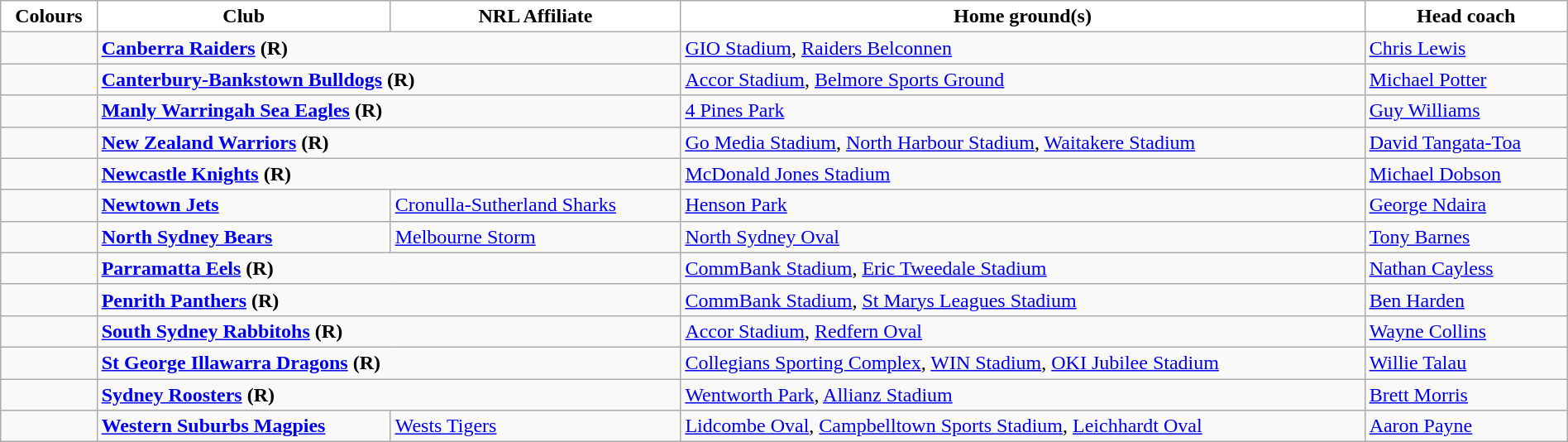<table class="wikitable" style="width:100%; text-align:left">
<tr>
<th style="background:white">Colours</th>
<th style="background:white">Club</th>
<th style="background:white">NRL Affiliate</th>
<th style="background:white">Home ground(s)</th>
<th style="background:white">Head coach</th>
</tr>
<tr>
<td></td>
<td colspan="2"><strong><a href='#'>Canberra Raiders</a> (R)</strong></td>
<td><a href='#'>GIO Stadium</a>, <a href='#'>Raiders Belconnen</a></td>
<td><a href='#'>Chris Lewis</a></td>
</tr>
<tr>
<td></td>
<td colspan="2"><strong><a href='#'>Canterbury-Bankstown Bulldogs</a> (R)</strong></td>
<td><a href='#'>Accor Stadium</a>, <a href='#'>Belmore Sports Ground</a></td>
<td><a href='#'>Michael Potter</a></td>
</tr>
<tr>
<td></td>
<td colspan="2"><strong><a href='#'>Manly Warringah Sea Eagles</a> (R)</strong></td>
<td><a href='#'>4 Pines Park</a></td>
<td><a href='#'>Guy Williams</a></td>
</tr>
<tr>
<td></td>
<td colspan="2"><strong><a href='#'>New Zealand Warriors</a> (R)</strong></td>
<td><a href='#'>Go Media Stadium</a>, <a href='#'>North Harbour Stadium</a>, <a href='#'>Waitakere Stadium</a></td>
<td><a href='#'>David Tangata-Toa</a></td>
</tr>
<tr>
<td></td>
<td colspan="2"><strong><a href='#'>Newcastle Knights</a> (R)</strong></td>
<td><a href='#'>McDonald Jones Stadium</a></td>
<td><a href='#'>Michael Dobson</a></td>
</tr>
<tr>
<td></td>
<td><strong><a href='#'>Newtown Jets</a></strong></td>
<td> <a href='#'>Cronulla-Sutherland Sharks</a></td>
<td><a href='#'>Henson Park</a></td>
<td><a href='#'>George Ndaira</a></td>
</tr>
<tr>
<td></td>
<td><strong><a href='#'>North Sydney Bears</a></strong></td>
<td> <a href='#'>Melbourne Storm</a></td>
<td><a href='#'>North Sydney Oval</a></td>
<td><a href='#'>Tony Barnes</a></td>
</tr>
<tr>
<td></td>
<td colspan="2"><strong><a href='#'>Parramatta Eels</a> (R)</strong></td>
<td><a href='#'>CommBank Stadium</a>, <a href='#'>Eric Tweedale Stadium</a></td>
<td><a href='#'>Nathan Cayless</a></td>
</tr>
<tr>
<td></td>
<td colspan="2"><strong><a href='#'>Penrith Panthers</a> (R)</strong></td>
<td><a href='#'>CommBank Stadium</a>, <a href='#'>St Marys Leagues Stadium</a></td>
<td><a href='#'>Ben Harden</a></td>
</tr>
<tr>
<td></td>
<td colspan="2"><strong><a href='#'>South Sydney Rabbitohs</a> (R)</strong></td>
<td><a href='#'>Accor Stadium</a>, <a href='#'>Redfern Oval</a></td>
<td><a href='#'>Wayne Collins</a></td>
</tr>
<tr>
<td></td>
<td colspan="2"><strong><a href='#'>St George Illawarra Dragons</a> (R)</strong></td>
<td><a href='#'>Collegians Sporting Complex</a>, <a href='#'>WIN Stadium</a>, <a href='#'>OKI Jubilee Stadium</a></td>
<td><a href='#'>Willie Talau</a></td>
</tr>
<tr>
<td></td>
<td colspan="2"><strong><a href='#'>Sydney Roosters</a> (R)</strong></td>
<td><a href='#'>Wentworth Park</a>, <a href='#'>Allianz Stadium</a></td>
<td><a href='#'>Brett Morris</a></td>
</tr>
<tr>
<td></td>
<td><strong><a href='#'>Western Suburbs Magpies</a></strong></td>
<td> <a href='#'>Wests Tigers</a></td>
<td><a href='#'>Lidcombe Oval</a>, <a href='#'>Campbelltown Sports Stadium</a>, <a href='#'>Leichhardt Oval</a></td>
<td><a href='#'>Aaron Payne</a></td>
</tr>
</table>
